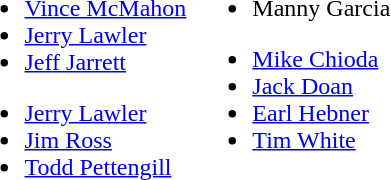<table border="0">
<tr>
<td valign="top"><br><ul><li><a href='#'>Vince McMahon</a></li><li><a href='#'>Jerry Lawler</a></li><li><a href='#'>Jeff Jarrett</a> </li></ul><ul><li><a href='#'>Jerry Lawler</a></li><li><a href='#'>Jim Ross</a></li><li><a href='#'>Todd Pettengill</a></li></ul></td>
<td valign="top"><br><ul><li>Manny Garcia</li></ul><ul><li><a href='#'>Mike Chioda</a></li><li><a href='#'>Jack Doan</a></li><li><a href='#'>Earl Hebner</a></li><li><a href='#'>Tim White</a></li></ul></td>
</tr>
</table>
